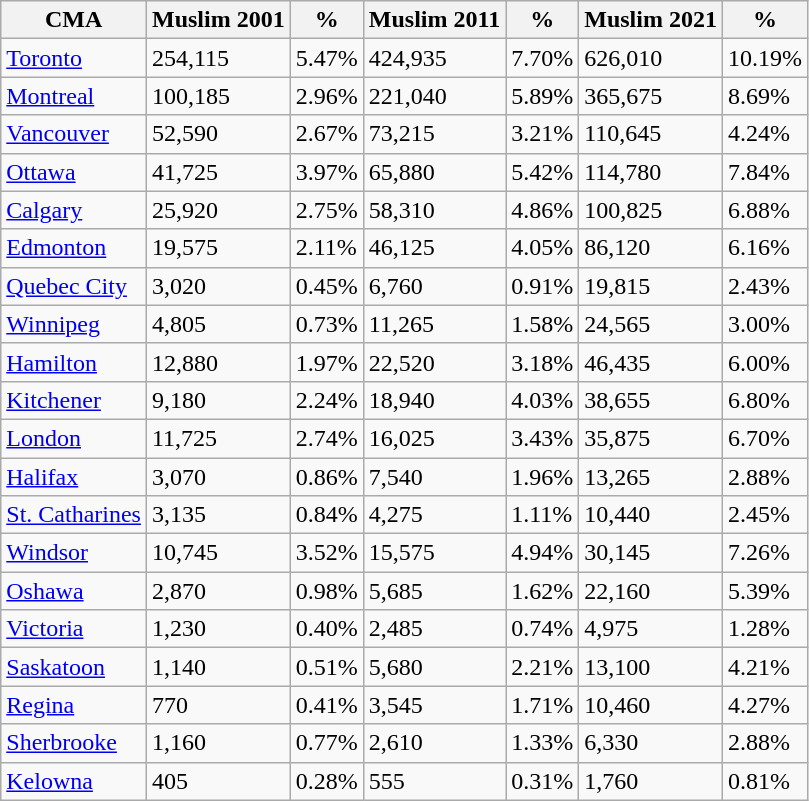<table class="wikitable sortable">
<tr>
<th>CMA</th>
<th>Muslim 2001</th>
<th>%</th>
<th>Muslim 2011</th>
<th>%</th>
<th>Muslim 2021</th>
<th>%</th>
</tr>
<tr>
<td><a href='#'>Toronto</a></td>
<td>254,115</td>
<td>5.47%</td>
<td>424,935</td>
<td>7.70%</td>
<td>626,010</td>
<td>10.19%</td>
</tr>
<tr>
<td><a href='#'>Montreal</a></td>
<td>100,185</td>
<td>2.96%</td>
<td>221,040</td>
<td>5.89%</td>
<td>365,675</td>
<td>8.69%</td>
</tr>
<tr>
<td><a href='#'>Vancouver</a></td>
<td>52,590</td>
<td>2.67%</td>
<td>73,215</td>
<td>3.21%</td>
<td>110,645</td>
<td>4.24%</td>
</tr>
<tr>
<td><a href='#'>Ottawa</a></td>
<td>41,725</td>
<td>3.97%</td>
<td>65,880</td>
<td>5.42%</td>
<td>114,780</td>
<td>7.84%</td>
</tr>
<tr>
<td><a href='#'>Calgary</a></td>
<td>25,920</td>
<td>2.75%</td>
<td>58,310</td>
<td>4.86%</td>
<td>100,825</td>
<td>6.88%</td>
</tr>
<tr>
<td><a href='#'>Edmonton</a></td>
<td>19,575</td>
<td>2.11%</td>
<td>46,125</td>
<td>4.05%</td>
<td>86,120</td>
<td>6.16%</td>
</tr>
<tr>
<td><a href='#'>Quebec City</a></td>
<td>3,020</td>
<td>0.45%</td>
<td>6,760</td>
<td>0.91%</td>
<td>19,815</td>
<td>2.43%</td>
</tr>
<tr>
<td><a href='#'>Winnipeg</a></td>
<td>4,805</td>
<td>0.73%</td>
<td>11,265</td>
<td>1.58%</td>
<td>24,565</td>
<td>3.00%</td>
</tr>
<tr>
<td><a href='#'>Hamilton</a></td>
<td>12,880</td>
<td>1.97%</td>
<td>22,520</td>
<td>3.18%</td>
<td>46,435</td>
<td>6.00%</td>
</tr>
<tr>
<td><a href='#'>Kitchener</a></td>
<td>9,180</td>
<td>2.24%</td>
<td>18,940</td>
<td>4.03%</td>
<td>38,655</td>
<td>6.80%</td>
</tr>
<tr>
<td><a href='#'>London</a></td>
<td>11,725</td>
<td>2.74%</td>
<td>16,025</td>
<td>3.43%</td>
<td>35,875</td>
<td>6.70%</td>
</tr>
<tr>
<td><a href='#'>Halifax</a></td>
<td>3,070</td>
<td>0.86%</td>
<td>7,540</td>
<td>1.96%</td>
<td>13,265</td>
<td>2.88%</td>
</tr>
<tr>
<td><a href='#'>St. Catharines</a></td>
<td>3,135</td>
<td>0.84%</td>
<td>4,275</td>
<td>1.11%</td>
<td>10,440</td>
<td>2.45%</td>
</tr>
<tr>
<td><a href='#'>Windsor</a></td>
<td>10,745</td>
<td>3.52%</td>
<td>15,575</td>
<td>4.94%</td>
<td>30,145</td>
<td>7.26%</td>
</tr>
<tr>
<td><a href='#'>Oshawa</a></td>
<td>2,870</td>
<td>0.98%</td>
<td>5,685</td>
<td>1.62%</td>
<td>22,160</td>
<td>5.39%</td>
</tr>
<tr>
<td><a href='#'>Victoria</a></td>
<td>1,230</td>
<td>0.40%</td>
<td>2,485</td>
<td>0.74%</td>
<td>4,975</td>
<td>1.28%</td>
</tr>
<tr>
<td><a href='#'>Saskatoon</a></td>
<td>1,140</td>
<td>0.51%</td>
<td>5,680</td>
<td>2.21%</td>
<td>13,100</td>
<td>4.21%</td>
</tr>
<tr>
<td><a href='#'>Regina</a></td>
<td>770</td>
<td>0.41%</td>
<td>3,545</td>
<td>1.71%</td>
<td>10,460</td>
<td>4.27%</td>
</tr>
<tr>
<td><a href='#'>Sherbrooke</a></td>
<td>1,160</td>
<td>0.77%</td>
<td>2,610</td>
<td>1.33%</td>
<td>6,330</td>
<td>2.88%</td>
</tr>
<tr>
<td><a href='#'>Kelowna</a></td>
<td>405</td>
<td>0.28%</td>
<td>555</td>
<td>0.31%</td>
<td>1,760</td>
<td>0.81%</td>
</tr>
</table>
